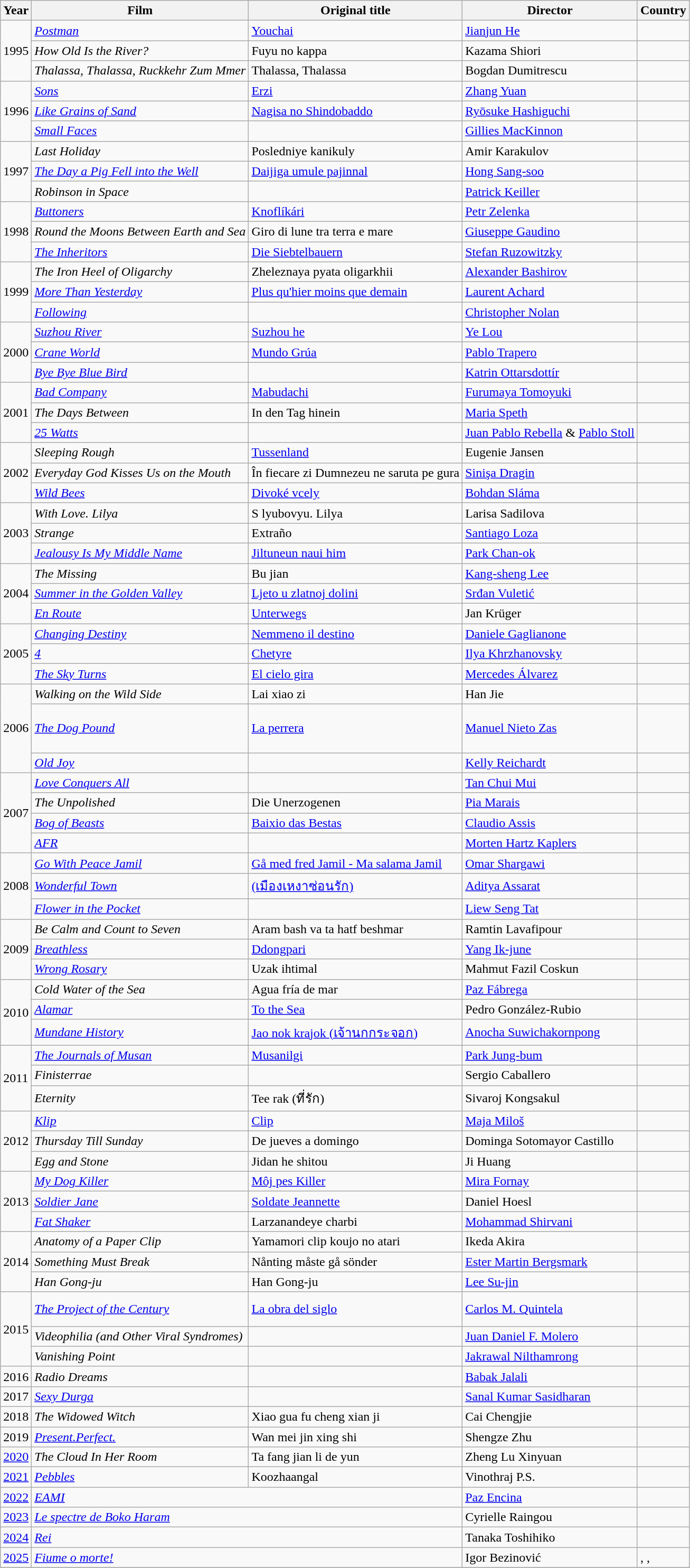<table class="wikitable sortable">
<tr>
<th>Year</th>
<th>Film</th>
<th>Original title</th>
<th>Director</th>
<th>Country</th>
</tr>
<tr>
<td rowspan="3">1995</td>
<td><em><a href='#'>Postman</a></em></td>
<td><a href='#'>Youchai</a></td>
<td><a href='#'>Jianjun He</a></td>
<td></td>
</tr>
<tr>
<td><em>How Old Is the River?</em></td>
<td>Fuyu no kappa</td>
<td>Kazama Shiori</td>
<td></td>
</tr>
<tr>
<td><em>Thalassa, Thalassa, Ruckkehr Zum Mmer</em></td>
<td>Thalassa, Thalassa</td>
<td>Bogdan Dumitrescu</td>
<td><br></td>
</tr>
<tr>
<td rowspan="3">1996</td>
<td><em><a href='#'>Sons</a></em></td>
<td><a href='#'>Erzi</a></td>
<td><a href='#'>Zhang Yuan</a></td>
<td></td>
</tr>
<tr>
<td><em><a href='#'>Like Grains of Sand</a></em></td>
<td><a href='#'>Nagisa no Shindobaddo</a></td>
<td><a href='#'>Ryōsuke Hashiguchi</a></td>
<td></td>
</tr>
<tr>
<td><em><a href='#'>Small Faces</a></em></td>
<td></td>
<td><a href='#'>Gillies MacKinnon</a></td>
<td></td>
</tr>
<tr>
<td rowspan="3">1997</td>
<td><em>Last Holiday</em></td>
<td>Posledniye kanikuly</td>
<td>Amir Karakulov</td>
<td></td>
</tr>
<tr>
<td><em><a href='#'>The Day a Pig Fell into the Well</a></em></td>
<td><a href='#'>Daijiga umule pajinnal</a></td>
<td><a href='#'>Hong Sang-soo</a></td>
<td></td>
</tr>
<tr>
<td><em>Robinson in Space</em></td>
<td></td>
<td><a href='#'>Patrick Keiller</a></td>
<td></td>
</tr>
<tr>
<td rowspan="3">1998</td>
<td><em><a href='#'>Buttoners</a></em></td>
<td><a href='#'>Knoflíkári</a></td>
<td><a href='#'>Petr Zelenka</a></td>
<td></td>
</tr>
<tr>
<td><em>Round the Moons Between Earth and Sea</em></td>
<td>Giro di lune tra terra e mare</td>
<td><a href='#'>Giuseppe Gaudino</a></td>
<td></td>
</tr>
<tr>
<td><em><a href='#'>The Inheritors</a></em></td>
<td><a href='#'>Die Siebtelbauern</a></td>
<td><a href='#'>Stefan Ruzowitzky</a></td>
<td></td>
</tr>
<tr>
<td rowspan="3">1999</td>
<td><em>The Iron Heel of Oligarchy</em></td>
<td>Zheleznaya pyata oligarkhii</td>
<td><a href='#'>Alexander Bashirov</a></td>
<td></td>
</tr>
<tr>
<td><em><a href='#'>More Than Yesterday</a></em></td>
<td><a href='#'>Plus qu'hier moins que demain</a></td>
<td><a href='#'>Laurent Achard</a></td>
<td></td>
</tr>
<tr>
<td><em><a href='#'>Following</a></em></td>
<td></td>
<td><a href='#'>Christopher Nolan</a></td>
<td></td>
</tr>
<tr>
<td rowspan="3">2000</td>
<td><em><a href='#'>Suzhou River</a></em></td>
<td><a href='#'>Suzhou he</a></td>
<td><a href='#'>Ye Lou</a></td>
<td></td>
</tr>
<tr>
<td><em><a href='#'>Crane World</a></em></td>
<td><a href='#'>Mundo Grúa</a></td>
<td><a href='#'>Pablo Trapero</a></td>
<td></td>
</tr>
<tr>
<td><em><a href='#'>Bye Bye Blue Bird</a></em></td>
<td></td>
<td><a href='#'>Katrin Ottarsdottír</a></td>
<td></td>
</tr>
<tr>
<td rowspan="3">2001</td>
<td><em><a href='#'>Bad Company</a></em></td>
<td><a href='#'>Mabudachi</a></td>
<td><a href='#'>Furumaya Tomoyuki</a></td>
<td></td>
</tr>
<tr>
<td><em>The Days Between</em></td>
<td>In den Tag hinein</td>
<td><a href='#'>Maria Speth</a></td>
<td></td>
</tr>
<tr>
<td><em><a href='#'>25 Watts</a></em></td>
<td></td>
<td><a href='#'>Juan Pablo Rebella</a> & <a href='#'>Pablo Stoll</a></td>
<td></td>
</tr>
<tr>
<td rowspan="3">2002</td>
<td><em>Sleeping Rough</em></td>
<td><a href='#'>Tussenland</a></td>
<td>Eugenie Jansen</td>
<td></td>
</tr>
<tr>
<td><em>Everyday God Kisses Us on the Mouth</em></td>
<td>În fiecare zi Dumnezeu ne saruta pe gura</td>
<td><a href='#'>Sinişa Dragin</a></td>
<td></td>
</tr>
<tr>
<td><em><a href='#'>Wild Bees</a></em></td>
<td><a href='#'>Divoké vcely</a></td>
<td><a href='#'>Bohdan Sláma</a></td>
<td></td>
</tr>
<tr>
<td rowspan="3">2003</td>
<td><em>With Love. Lilya</em></td>
<td>S lyubovyu. Lilya</td>
<td>Larisa Sadilova</td>
<td></td>
</tr>
<tr>
<td><em>Strange</em></td>
<td>Extraño</td>
<td><a href='#'>Santiago Loza</a></td>
<td></td>
</tr>
<tr>
<td><em><a href='#'>Jealousy Is My Middle Name</a></em></td>
<td><a href='#'>Jiltuneun naui him</a></td>
<td><a href='#'>Park Chan-ok</a></td>
<td></td>
</tr>
<tr>
<td rowspan="3">2004</td>
<td><em>The Missing</em></td>
<td>Bu jian</td>
<td><a href='#'>Kang-sheng Lee</a></td>
<td></td>
</tr>
<tr>
<td><em><a href='#'>Summer in the Golden Valley</a></em></td>
<td><a href='#'>Ljeto u zlatnoj dolini</a></td>
<td><a href='#'>Srđan Vuletić</a></td>
<td></td>
</tr>
<tr>
<td><em><a href='#'>En Route</a></em></td>
<td><a href='#'>Unterwegs</a></td>
<td>Jan Krüger</td>
<td></td>
</tr>
<tr>
<td rowspan="3">2005</td>
<td><em><a href='#'>Changing Destiny</a></em></td>
<td><a href='#'>Nemmeno il destino</a></td>
<td><a href='#'>Daniele Gaglianone</a></td>
<td></td>
</tr>
<tr>
<td><em><a href='#'>4</a></em></td>
<td><a href='#'>Chetyre</a></td>
<td><a href='#'>Ilya Khrzhanovsky</a></td>
<td></td>
</tr>
<tr>
<td><em><a href='#'>The Sky Turns</a></em></td>
<td><a href='#'>El cielo gira</a></td>
<td><a href='#'>Mercedes Álvarez</a></td>
<td></td>
</tr>
<tr>
<td rowspan="3">2006</td>
<td><em>Walking on the Wild Side</em></td>
<td>Lai xiao zi</td>
<td>Han Jie</td>
<td></td>
</tr>
<tr>
<td><em><a href='#'>The Dog Pound</a></em></td>
<td><a href='#'>La perrera</a></td>
<td><a href='#'>Manuel Nieto Zas</a></td>
<td><br><br><br></td>
</tr>
<tr>
<td><em><a href='#'>Old Joy</a></em></td>
<td></td>
<td><a href='#'>Kelly Reichardt</a></td>
<td></td>
</tr>
<tr>
<td rowspan="4">2007</td>
<td><em><a href='#'>Love Conquers All</a></em></td>
<td></td>
<td><a href='#'>Tan Chui Mui</a></td>
<td></td>
</tr>
<tr>
<td><em>The Unpolished</em></td>
<td>Die Unerzogenen</td>
<td><a href='#'>Pia Marais</a></td>
<td></td>
</tr>
<tr>
<td><em><a href='#'>Bog of Beasts</a></em></td>
<td><a href='#'>Baixio das Bestas</a></td>
<td><a href='#'>Claudio Assis</a></td>
<td></td>
</tr>
<tr>
<td><em><a href='#'>AFR</a></em></td>
<td></td>
<td><a href='#'>Morten Hartz Kaplers</a></td>
<td></td>
</tr>
<tr>
<td rowspan="3">2008</td>
<td><em><a href='#'>Go With Peace Jamil</a></em></td>
<td><a href='#'>Gå med fred Jamil - Ma salama Jamil</a></td>
<td><a href='#'>Omar Shargawi</a></td>
<td></td>
</tr>
<tr>
<td><em><a href='#'>Wonderful Town</a></em></td>
<td><a href='#'>(เมืองเหงาซ่อนรัก)</a></td>
<td><a href='#'>Aditya Assarat</a></td>
<td></td>
</tr>
<tr>
<td><em><a href='#'>Flower in the Pocket</a></em></td>
<td></td>
<td><a href='#'>Liew Seng Tat</a></td>
<td></td>
</tr>
<tr>
<td rowspan="3">2009</td>
<td><em>Be Calm and Count to Seven</em></td>
<td>Aram bash va ta hatf beshmar</td>
<td>Ramtin Lavafipour</td>
<td></td>
</tr>
<tr>
<td><em><a href='#'>Breathless</a></em></td>
<td><a href='#'>Ddongpari</a></td>
<td><a href='#'>Yang Ik-june</a></td>
<td></td>
</tr>
<tr>
<td><em><a href='#'>Wrong Rosary</a></em></td>
<td>Uzak ihtimal</td>
<td>Mahmut Fazil Coskun</td>
<td></td>
</tr>
<tr>
<td rowspan="3">2010</td>
<td><em>Cold Water of the Sea</em></td>
<td>Agua fría de mar</td>
<td><a href='#'>Paz Fábrega</a></td>
<td></td>
</tr>
<tr>
<td><em><a href='#'>Alamar</a></em></td>
<td><a href='#'>To the Sea</a></td>
<td>Pedro González-Rubio</td>
<td></td>
</tr>
<tr>
<td><em><a href='#'>Mundane History</a></em></td>
<td><a href='#'>Jao nok krajok (เจ้านกกระจอก)</a></td>
<td><a href='#'>Anocha Suwichakornpong</a></td>
<td></td>
</tr>
<tr>
<td rowspan="3">2011</td>
<td><em><a href='#'>The Journals of Musan</a></em></td>
<td><a href='#'>Musanilgi</a></td>
<td><a href='#'>Park Jung-bum</a></td>
<td></td>
</tr>
<tr>
<td><em>Finisterrae</em></td>
<td></td>
<td>Sergio Caballero</td>
<td></td>
</tr>
<tr>
<td><em>Eternity</em></td>
<td>Tee rak (ที่รัก)</td>
<td>Sivaroj Kongsakul</td>
<td></td>
</tr>
<tr>
<td rowspan="3">2012</td>
<td><em><a href='#'>Klip</a></em></td>
<td><a href='#'>Clip</a></td>
<td><a href='#'>Maja Miloš</a></td>
<td></td>
</tr>
<tr>
<td><em>Thursday Till Sunday</em></td>
<td>De jueves a domingo</td>
<td>Dominga Sotomayor Castillo</td>
<td><br></td>
</tr>
<tr>
<td><em>Egg and Stone</em></td>
<td>Jidan he shitou</td>
<td>Ji Huang</td>
<td></td>
</tr>
<tr>
<td rowspan="3">2013</td>
<td><em><a href='#'>My Dog Killer</a></em></td>
<td><a href='#'>Môj pes Killer</a></td>
<td><a href='#'>Mira Fornay</a></td>
<td><br></td>
</tr>
<tr>
<td><em><a href='#'>Soldier Jane</a></em></td>
<td><a href='#'>Soldate Jeannette</a></td>
<td>Daniel Hoesl</td>
<td></td>
</tr>
<tr>
<td><em><a href='#'>Fat Shaker</a></em></td>
<td>Larzanandeye charbi</td>
<td><a href='#'>Mohammad Shirvani</a></td>
<td></td>
</tr>
<tr>
<td rowspan="3">2014</td>
<td><em>Anatomy of a Paper Clip</em></td>
<td>Yamamori clip koujo no atari</td>
<td>Ikeda Akira</td>
<td></td>
</tr>
<tr>
<td><em>Something Must Break</em></td>
<td>Nånting måste gå sönder</td>
<td><a href='#'>Ester Martin Bergsmark</a></td>
<td></td>
</tr>
<tr>
<td><em>Han Gong-ju</em></td>
<td>Han Gong-ju</td>
<td><a href='#'>Lee Su-jin</a></td>
<td></td>
</tr>
<tr>
<td rowspan="3">2015</td>
<td><em><a href='#'>The Project of the Century</a></em></td>
<td><a href='#'>La obra del siglo</a></td>
<td><a href='#'>Carlos M. Quintela</a></td>
<td><br><br></td>
</tr>
<tr>
<td><em>Videophilia (and Other Viral Syndromes)</em></td>
<td></td>
<td><a href='#'>Juan Daniel F. Molero</a></td>
<td></td>
</tr>
<tr>
<td><em>Vanishing Point</em></td>
<td></td>
<td><a href='#'>Jakrawal Nilthamrong</a></td>
<td><br></td>
</tr>
<tr>
<td>2016</td>
<td><em>Radio Dreams</em></td>
<td></td>
<td><a href='#'>Babak Jalali</a></td>
<td><br></td>
</tr>
<tr>
<td>2017</td>
<td><em><a href='#'>Sexy Durga</a></em></td>
<td></td>
<td><a href='#'>Sanal Kumar Sasidharan</a></td>
<td></td>
</tr>
<tr>
<td>2018</td>
<td><em>The Widowed Witch</em></td>
<td>Xiao gua fu cheng xian ji</td>
<td>Cai Chengjie</td>
<td></td>
</tr>
<tr>
<td>2019</td>
<td><em><a href='#'>Present.Perfect.</a></em></td>
<td>Wan mei jin xing shi</td>
<td>Shengze Zhu</td>
<td><br></td>
</tr>
<tr>
<td><a href='#'>2020</a></td>
<td><em>The Cloud In Her Room</em></td>
<td>Ta fang jian li de yun</td>
<td>Zheng Lu Xinyuan</td>
<td><br></td>
</tr>
<tr>
<td><a href='#'>2021</a></td>
<td><em><a href='#'>Pebbles</a></em></td>
<td>Koozhaangal</td>
<td>Vinothraj P.S.</td>
<td></td>
</tr>
<tr>
<td><a href='#'>2022</a></td>
<td colspan=2><em><a href='#'>EAMI</a></em></td>
<td><a href='#'>Paz Encina</a></td>
<td></td>
</tr>
<tr>
<td><a href='#'>2023</a></td>
<td colspan=2><em><a href='#'>Le spectre de Boko Haram</a></em></td>
<td>Cyrielle Raingou</td>
<td></td>
</tr>
<tr>
<td><a href='#'>2024</a></td>
<td colspan=2><a href='#'><em>Rei</em></a></td>
<td>Tanaka Toshihiko</td>
<td></td>
</tr>
<tr>
<td><a href='#'>2025</a></td>
<td colspan=2><em><a href='#'>Fiume o morte!</a></em></td>
<td>Igor Bezinović</td>
<td>, , </td>
</tr>
<tr>
</tr>
</table>
